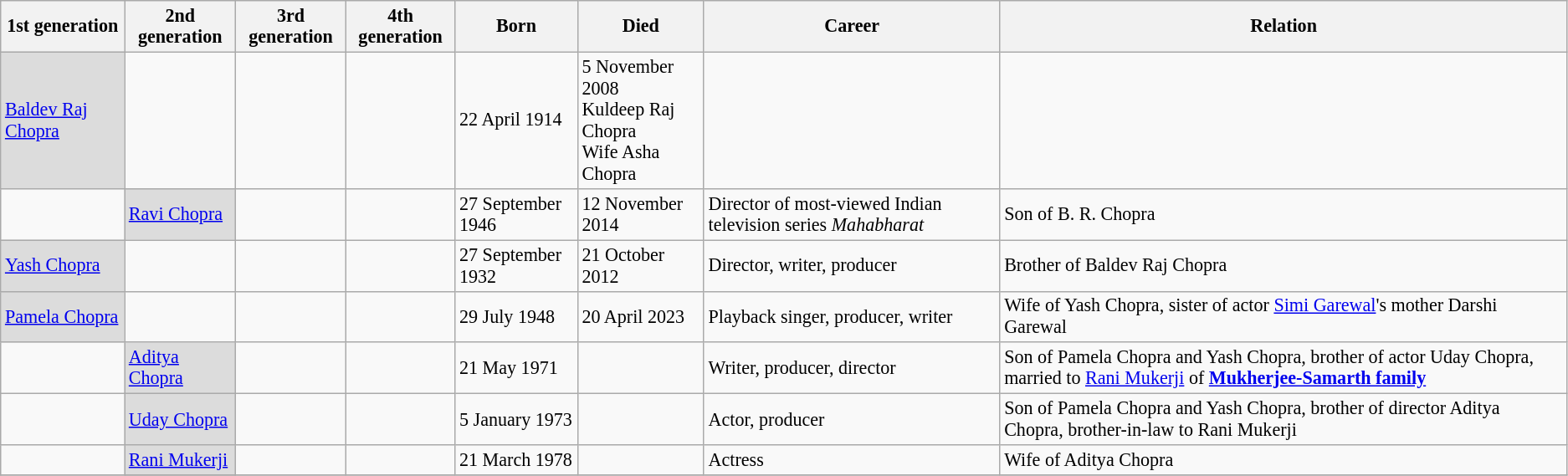<table class="wikitable sortable"  style="font-size:92%">
<tr>
<th>1st generation</th>
<th>2nd generation</th>
<th>3rd generation</th>
<th>4th generation</th>
<th>Born</th>
<th>Died</th>
<th>Career</th>
<th>Relation</th>
</tr>
<tr>
<td style="background: #DCDCDC;"><a href='#'>Baldev Raj Chopra</a></td>
<td></td>
<td></td>
<td></td>
<td>22 April 1914</td>
<td>5 November 2008<br>Kuldeep Raj Chopra<br>Wife Asha Chopra</td>
<td></td>
<td></td>
</tr>
<tr>
<td></td>
<td style="background: #DCDCDC;"><a href='#'>Ravi Chopra</a></td>
<td></td>
<td></td>
<td>27 September 1946</td>
<td>12 November 2014</td>
<td>Director of most-viewed Indian television series <em>Mahabharat</em></td>
<td>Son of B. R. Chopra</td>
</tr>
<tr>
<td style="background: #DCDCDC;"><a href='#'>Yash Chopra</a></td>
<td></td>
<td></td>
<td></td>
<td>27 September 1932</td>
<td>21 October 2012</td>
<td>Director, writer, producer</td>
<td>Brother of Baldev Raj Chopra</td>
</tr>
<tr>
<td style="background: #DCDCDC;"><a href='#'>Pamela Chopra</a></td>
<td></td>
<td></td>
<td></td>
<td>29 July 1948</td>
<td>20 April 2023</td>
<td>Playback singer, producer, writer</td>
<td>Wife of Yash Chopra, sister of actor <a href='#'>Simi Garewal</a>'s mother Darshi Garewal</td>
</tr>
<tr>
<td></td>
<td style="background: #DCDCDC;"><a href='#'>Aditya Chopra</a></td>
<td></td>
<td></td>
<td>21 May 1971</td>
<td></td>
<td>Writer, producer, director</td>
<td>Son of Pamela Chopra and Yash Chopra, brother of actor Uday Chopra, married to <a href='#'>Rani Mukerji</a> of <strong><a href='#'>Mukherjee-Samarth family</a></strong></td>
</tr>
<tr>
<td></td>
<td style="background: #DCDCDC;"><a href='#'>Uday Chopra</a></td>
<td></td>
<td></td>
<td>5 January 1973</td>
<td></td>
<td>Actor, producer</td>
<td>Son of Pamela Chopra and Yash Chopra, brother of director Aditya Chopra, brother-in-law to Rani Mukerji</td>
</tr>
<tr>
<td></td>
<td style="background: #DCDCDC;"><a href='#'>Rani Mukerji</a></td>
<td></td>
<td></td>
<td>21 March 1978</td>
<td></td>
<td>Actress</td>
<td>Wife of Aditya Chopra</td>
</tr>
<tr>
</tr>
</table>
